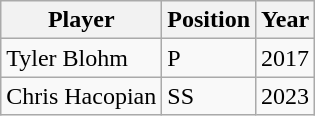<table class="wikitable">
<tr>
<th scope="col">Player</th>
<th scope="col">Position</th>
<th scope="col">Year</th>
</tr>
<tr>
<td scope="row">Tyler Blohm</td>
<td>P</td>
<td>2017</td>
</tr>
<tr>
<td scope="row">Chris Hacopian</td>
<td>SS</td>
<td>2023</td>
</tr>
</table>
